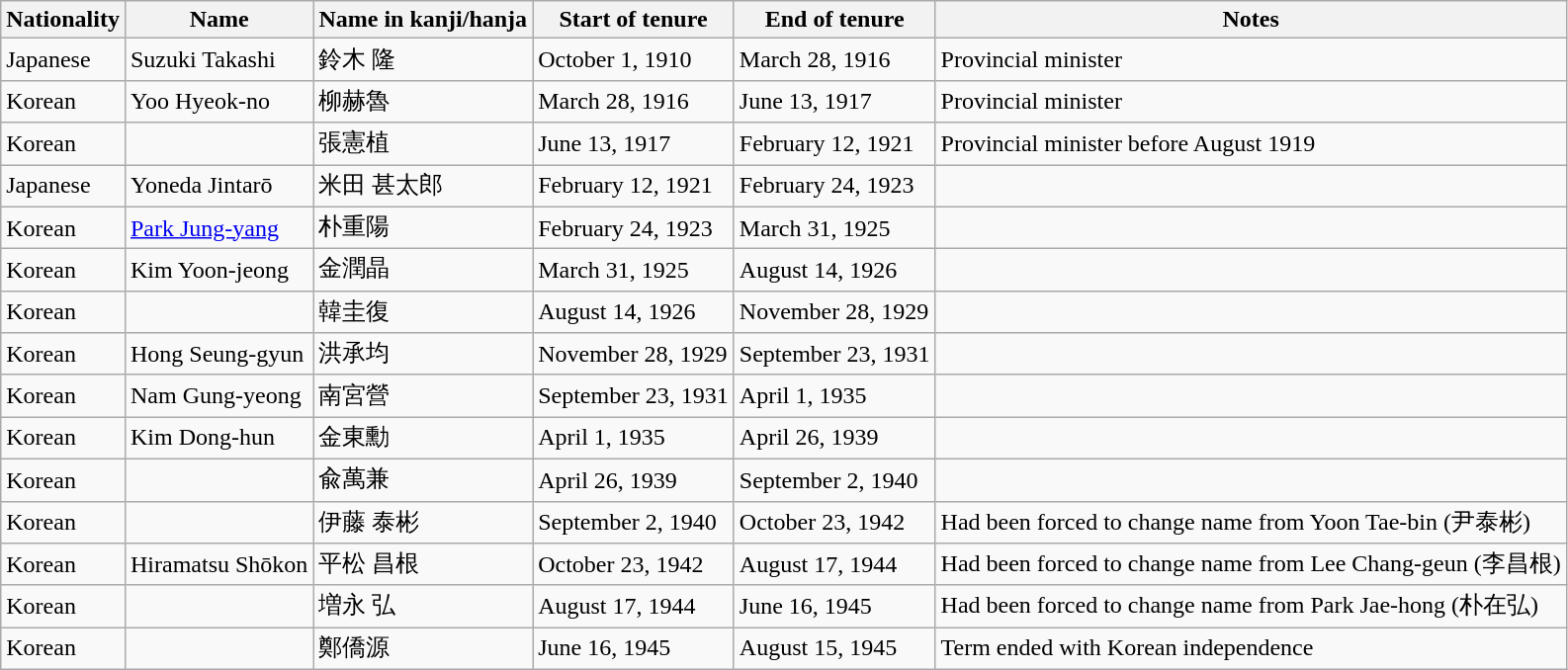<table class="wikitable">
<tr>
<th>Nationality</th>
<th>Name</th>
<th>Name in kanji/hanja</th>
<th>Start of tenure</th>
<th>End of tenure</th>
<th>Notes</th>
</tr>
<tr>
<td><span>Japanese</span></td>
<td>Suzuki Takashi</td>
<td>鈴木 隆</td>
<td>October 1, 1910</td>
<td>March 28, 1916</td>
<td>Provincial minister</td>
</tr>
<tr>
<td><span>Korean</span></td>
<td>Yoo Hyeok-no</td>
<td>柳赫魯</td>
<td>March 28, 1916</td>
<td>June 13, 1917</td>
<td>Provincial minister</td>
</tr>
<tr>
<td><span>Korean</span></td>
<td></td>
<td>張憲植</td>
<td>June 13, 1917</td>
<td>February 12, 1921</td>
<td>Provincial minister before August 1919</td>
</tr>
<tr>
<td><span>Japanese</span></td>
<td>Yoneda Jintarō</td>
<td>米田 甚太郎</td>
<td>February 12, 1921</td>
<td>February 24, 1923</td>
<td></td>
</tr>
<tr>
<td><span>Korean</span></td>
<td><a href='#'>Park Jung-yang</a></td>
<td>朴重陽</td>
<td>February 24, 1923</td>
<td>March 31, 1925</td>
<td></td>
</tr>
<tr>
<td><span>Korean</span></td>
<td>Kim Yoon-jeong</td>
<td>金潤晶</td>
<td>March 31, 1925</td>
<td>August 14, 1926</td>
<td></td>
</tr>
<tr>
<td><span>Korean</span></td>
<td></td>
<td>韓圭復</td>
<td>August 14, 1926</td>
<td>November 28, 1929</td>
<td></td>
</tr>
<tr>
<td><span>Korean</span></td>
<td>Hong Seung-gyun</td>
<td>洪承均</td>
<td>November 28, 1929</td>
<td>September 23, 1931</td>
<td></td>
</tr>
<tr>
<td><span>Korean</span></td>
<td>Nam Gung-yeong</td>
<td>南宮營</td>
<td>September 23, 1931</td>
<td>April 1, 1935</td>
<td></td>
</tr>
<tr>
<td><span>Korean</span></td>
<td>Kim Dong-hun</td>
<td>金東勳</td>
<td>April 1, 1935</td>
<td>April 26, 1939</td>
<td></td>
</tr>
<tr>
<td><span>Korean</span></td>
<td></td>
<td>兪萬兼</td>
<td>April 26, 1939</td>
<td>September 2, 1940</td>
<td></td>
</tr>
<tr>
<td><span>Korean</span></td>
<td></td>
<td>伊藤 泰彬</td>
<td>September 2, 1940</td>
<td>October 23, 1942</td>
<td>Had been forced to change name from Yoon Tae-bin (尹泰彬)</td>
</tr>
<tr>
<td><span>Korean</span></td>
<td>Hiramatsu Shōkon</td>
<td>平松 昌根</td>
<td>October 23, 1942</td>
<td>August 17, 1944</td>
<td>Had been forced to change name from Lee Chang-geun (李昌根)</td>
</tr>
<tr>
<td><span>Korean</span></td>
<td></td>
<td>増永 弘</td>
<td>August 17, 1944</td>
<td>June 16, 1945</td>
<td>Had been forced to change name from Park Jae-hong (朴在弘)</td>
</tr>
<tr>
<td><span>Korean</span></td>
<td></td>
<td>鄭僑源</td>
<td>June 16, 1945</td>
<td>August 15, 1945</td>
<td>Term ended with Korean independence</td>
</tr>
</table>
